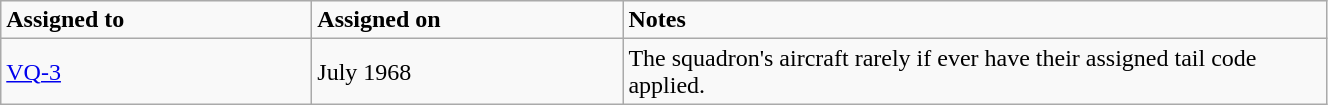<table class="wikitable" style="width: 70%;">
<tr>
<td style="width: 200px;"><strong>Assigned to</strong></td>
<td style="width: 200px;"><strong>Assigned on</strong></td>
<td><strong>Notes</strong></td>
</tr>
<tr>
<td><a href='#'>VQ-3</a></td>
<td>July 1968</td>
<td>The squadron's aircraft rarely if ever have their assigned tail code applied.</td>
</tr>
</table>
